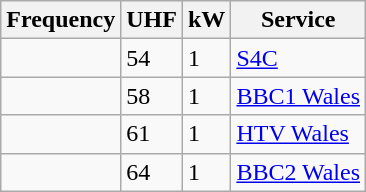<table class="wikitable sortable">
<tr>
<th>Frequency</th>
<th>UHF</th>
<th>kW</th>
<th>Service</th>
</tr>
<tr>
<td></td>
<td>54</td>
<td>1</td>
<td><a href='#'>S4C</a></td>
</tr>
<tr>
<td></td>
<td>58</td>
<td>1</td>
<td><a href='#'>BBC1 Wales</a></td>
</tr>
<tr>
<td></td>
<td>61</td>
<td>1</td>
<td><a href='#'>HTV Wales</a></td>
</tr>
<tr>
<td></td>
<td>64</td>
<td>1</td>
<td><a href='#'>BBC2 Wales</a></td>
</tr>
</table>
